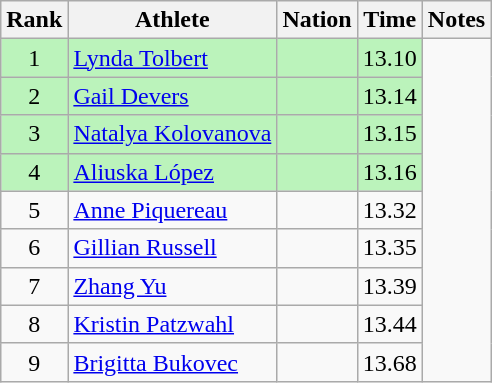<table class="wikitable sortable" style="text-align:center">
<tr>
<th>Rank</th>
<th>Athlete</th>
<th>Nation</th>
<th>Time</th>
<th>Notes</th>
</tr>
<tr style="background:#bbf3bb;">
<td>1</td>
<td align=left><a href='#'>Lynda Tolbert</a></td>
<td align=left></td>
<td>13.10</td>
</tr>
<tr style="background:#bbf3bb;">
<td>2</td>
<td align=left><a href='#'>Gail Devers</a></td>
<td align=left></td>
<td>13.14</td>
</tr>
<tr style="background:#bbf3bb;">
<td>3</td>
<td align=left><a href='#'>Natalya Kolovanova</a></td>
<td align=left></td>
<td>13.15</td>
</tr>
<tr style="background:#bbf3bb;">
<td>4</td>
<td align=left><a href='#'>Aliuska López</a></td>
<td align=left></td>
<td>13.16</td>
</tr>
<tr>
<td>5</td>
<td align=left><a href='#'>Anne Piquereau</a></td>
<td align=left></td>
<td>13.32</td>
</tr>
<tr>
<td>6</td>
<td align=left><a href='#'>Gillian Russell</a></td>
<td align=left></td>
<td>13.35</td>
</tr>
<tr>
<td>7</td>
<td align=left><a href='#'>Zhang Yu</a></td>
<td align=left></td>
<td>13.39</td>
</tr>
<tr>
<td>8</td>
<td align=left><a href='#'>Kristin Patzwahl</a></td>
<td align=left></td>
<td>13.44</td>
</tr>
<tr>
<td>9</td>
<td align=left><a href='#'>Brigitta Bukovec</a></td>
<td align=left></td>
<td>13.68</td>
</tr>
</table>
